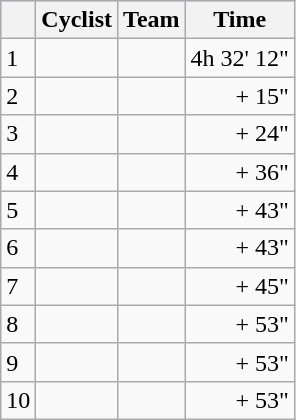<table class="wikitable">
<tr style="background:#ccccff;">
<th></th>
<th>Cyclist</th>
<th>Team</th>
<th>Time</th>
</tr>
<tr>
<td>1</td>
<td></td>
<td></td>
<td align="right">4h 32' 12"</td>
</tr>
<tr>
<td>2</td>
<td></td>
<td></td>
<td align="right">+ 15"</td>
</tr>
<tr>
<td>3</td>
<td></td>
<td></td>
<td align="right">+ 24"</td>
</tr>
<tr>
<td>4</td>
<td></td>
<td></td>
<td align="right">+ 36"</td>
</tr>
<tr>
<td>5</td>
<td></td>
<td></td>
<td align="right">+ 43"</td>
</tr>
<tr>
<td>6</td>
<td></td>
<td></td>
<td align="right">+ 43"</td>
</tr>
<tr>
<td>7</td>
<td></td>
<td></td>
<td align="right">+ 45"</td>
</tr>
<tr>
<td>8</td>
<td></td>
<td></td>
<td align="right">+ 53"</td>
</tr>
<tr>
<td>9</td>
<td></td>
<td></td>
<td align="right">+ 53"</td>
</tr>
<tr>
<td>10</td>
<td></td>
<td></td>
<td align="right">+ 53"</td>
</tr>
</table>
